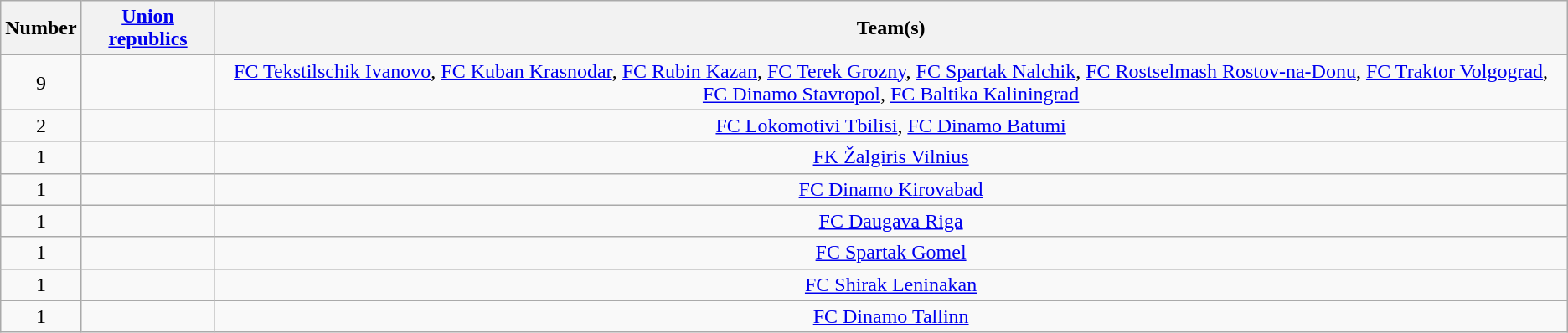<table class="wikitable" style="text-align:center">
<tr>
<th>Number</th>
<th><a href='#'>Union republics</a></th>
<th>Team(s)</th>
</tr>
<tr>
<td rowspan="1">9</td>
<td align="left"></td>
<td><a href='#'>FC Tekstilschik Ivanovo</a>, <a href='#'>FC Kuban Krasnodar</a>, <a href='#'>FC Rubin Kazan</a>, <a href='#'>FC Terek Grozny</a>, <a href='#'>FC Spartak Nalchik</a>, <a href='#'>FC Rostselmash Rostov-na-Donu</a>, <a href='#'>FC Traktor Volgograd</a>, <a href='#'>FC Dinamo Stavropol</a>, <a href='#'>FC Baltika Kaliningrad</a></td>
</tr>
<tr>
<td rowspan="1">2</td>
<td align="left"></td>
<td><a href='#'>FC Lokomotivi Tbilisi</a>, <a href='#'>FC Dinamo Batumi</a></td>
</tr>
<tr>
<td rowspan="1">1</td>
<td align="left"></td>
<td><a href='#'>FK Žalgiris Vilnius</a></td>
</tr>
<tr>
<td rowspan="1">1</td>
<td align="left"></td>
<td><a href='#'>FC Dinamo Kirovabad</a></td>
</tr>
<tr>
<td rowspan="1">1</td>
<td align="left"></td>
<td><a href='#'>FC Daugava Riga</a></td>
</tr>
<tr>
<td rowspan="1">1</td>
<td align="left"></td>
<td><a href='#'>FC Spartak Gomel</a></td>
</tr>
<tr>
<td rowspan="1">1</td>
<td align="left"></td>
<td><a href='#'>FC Shirak Leninakan</a></td>
</tr>
<tr>
<td rowspan="1">1</td>
<td align="left"></td>
<td><a href='#'>FC Dinamo Tallinn</a></td>
</tr>
</table>
